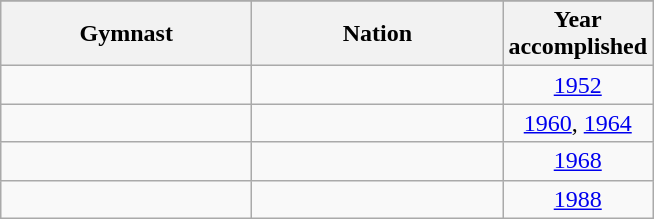<table class="wikitable sortable" style="text-align:center;">
<tr>
</tr>
<tr>
<th style="width:10.0em;">Gymnast</th>
<th style="width:10.0em;">Nation</th>
<th style="width:4.0em;">Year accomplished</th>
</tr>
<tr>
<td style="text-align:left"></td>
<td style="text-align:left"></td>
<td><a href='#'>1952</a></td>
</tr>
<tr>
<td style="text-align:left"></td>
<td style="text-align:left"></td>
<td><a href='#'>1960</a>, <a href='#'>1964</a></td>
</tr>
<tr>
<td style="text-align:left"></td>
<td style="text-align:left"></td>
<td><a href='#'>1968</a></td>
</tr>
<tr>
<td style="text-align:left"></td>
<td style="text-align:left"></td>
<td><a href='#'>1988</a></td>
</tr>
</table>
